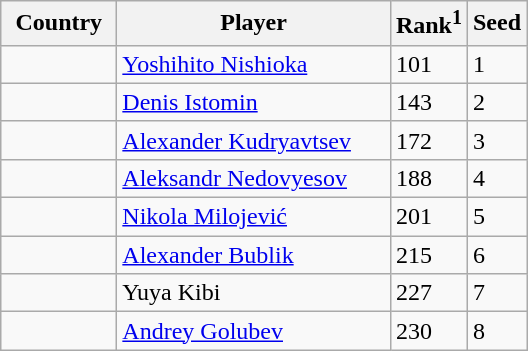<table class="sortable wikitable">
<tr>
<th width="70">Country</th>
<th width="175">Player</th>
<th>Rank<sup>1</sup></th>
<th>Seed</th>
</tr>
<tr>
<td></td>
<td><a href='#'>Yoshihito Nishioka</a></td>
<td>101</td>
<td>1</td>
</tr>
<tr>
<td></td>
<td><a href='#'>Denis Istomin</a></td>
<td>143</td>
<td>2</td>
</tr>
<tr>
<td></td>
<td><a href='#'>Alexander Kudryavtsev</a></td>
<td>172</td>
<td>3</td>
</tr>
<tr>
<td></td>
<td><a href='#'>Aleksandr Nedovyesov</a></td>
<td>188</td>
<td>4</td>
</tr>
<tr>
<td></td>
<td><a href='#'>Nikola Milojević</a></td>
<td>201</td>
<td>5</td>
</tr>
<tr>
<td></td>
<td><a href='#'>Alexander Bublik</a></td>
<td>215</td>
<td>6</td>
</tr>
<tr>
<td></td>
<td>Yuya Kibi</td>
<td>227</td>
<td>7</td>
</tr>
<tr>
<td></td>
<td><a href='#'>Andrey Golubev</a></td>
<td>230</td>
<td>8</td>
</tr>
</table>
